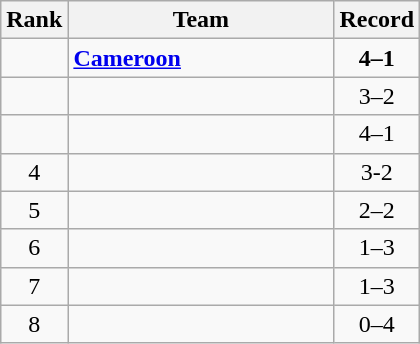<table class=wikitable style="text-align:center;">
<tr>
<th>Rank</th>
<th width=170>Team</th>
<th>Record</th>
</tr>
<tr>
<td></td>
<td align=left> <strong><a href='#'>Cameroon</a></strong></td>
<td><strong>4–1</strong></td>
</tr>
<tr>
<td></td>
<td align=left></td>
<td>3–2</td>
</tr>
<tr>
<td></td>
<td align=left></td>
<td>4–1</td>
</tr>
<tr>
<td>4</td>
<td align=left></td>
<td>3-2</td>
</tr>
<tr>
<td>5</td>
<td align=left></td>
<td>2–2</td>
</tr>
<tr>
<td>6</td>
<td align=left></td>
<td>1–3</td>
</tr>
<tr>
<td>7</td>
<td align=left></td>
<td>1–3</td>
</tr>
<tr>
<td>8</td>
<td align=left></td>
<td>0–4</td>
</tr>
</table>
